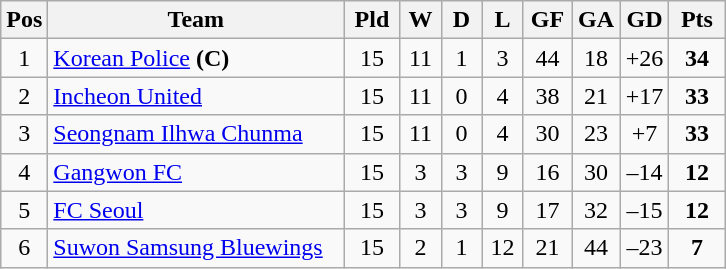<table class="wikitable" style="text-align:center;">
<tr>
<th width=20>Pos</th>
<th width=190>Team</th>
<th width=30 abbr="Played">Pld</th>
<th width=20 abbr="Won">W</th>
<th width=20 abbr="Draw">D</th>
<th width=20 abbr="Lost">L</th>
<th width=25 abbr="Goals for">GF</th>
<th width=25 abbr="Goals against">GA</th>
<th width=25 abbr="Goal difference">GD</th>
<th width=30 abbr="Points">Pts</th>
</tr>
<tr>
<td>1</td>
<td align="left"><a href='#'>Korean Police</a> <strong>(C)</strong></td>
<td>15</td>
<td>11</td>
<td>1</td>
<td>3</td>
<td>44</td>
<td>18</td>
<td>+26</td>
<td><strong>34</strong></td>
</tr>
<tr>
<td>2</td>
<td align="left"><a href='#'>Incheon United</a></td>
<td>15</td>
<td>11</td>
<td>0</td>
<td>4</td>
<td>38</td>
<td>21</td>
<td>+17</td>
<td><strong>33</strong></td>
</tr>
<tr>
<td>3</td>
<td align="left"><a href='#'>Seongnam Ilhwa Chunma</a></td>
<td>15</td>
<td>11</td>
<td>0</td>
<td>4</td>
<td>30</td>
<td>23</td>
<td>+7</td>
<td><strong>33</strong></td>
</tr>
<tr>
<td>4</td>
<td align="left"><a href='#'>Gangwon FC</a></td>
<td>15</td>
<td>3</td>
<td>3</td>
<td>9</td>
<td>16</td>
<td>30</td>
<td>–14</td>
<td><strong>12</strong></td>
</tr>
<tr>
<td>5</td>
<td align="left"><a href='#'>FC Seoul</a></td>
<td>15</td>
<td>3</td>
<td>3</td>
<td>9</td>
<td>17</td>
<td>32</td>
<td>–15</td>
<td><strong>12</strong></td>
</tr>
<tr>
<td>6</td>
<td align="left"><a href='#'>Suwon Samsung Bluewings</a></td>
<td>15</td>
<td>2</td>
<td>1</td>
<td>12</td>
<td>21</td>
<td>44</td>
<td>–23</td>
<td><strong>7</strong></td>
</tr>
</table>
